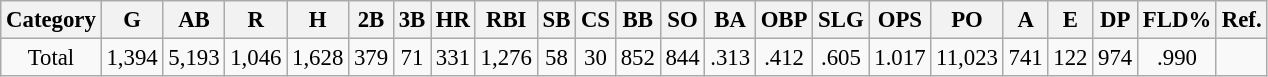<table class="wikitable"  style="font-size: 95%; text-align:center;">
<tr>
<th>Category</th>
<th>G</th>
<th>AB</th>
<th>R</th>
<th>H</th>
<th>2B</th>
<th>3B</th>
<th>HR</th>
<th>RBI</th>
<th>SB</th>
<th>CS</th>
<th>BB</th>
<th>SO</th>
<th>BA</th>
<th>OBP</th>
<th>SLG</th>
<th>OPS</th>
<th>PO</th>
<th>A</th>
<th>E</th>
<th>DP</th>
<th>FLD%</th>
<th>Ref.</th>
</tr>
<tr>
<td>Total</td>
<td>1,394</td>
<td>5,193</td>
<td>1,046</td>
<td>1,628</td>
<td>379</td>
<td>71</td>
<td>331</td>
<td>1,276</td>
<td>58</td>
<td>30</td>
<td>852</td>
<td>844</td>
<td>.313</td>
<td>.412</td>
<td>.605</td>
<td>1.017</td>
<td>11,023</td>
<td>741</td>
<td>122</td>
<td>974</td>
<td>.990</td>
<td></td>
</tr>
</table>
